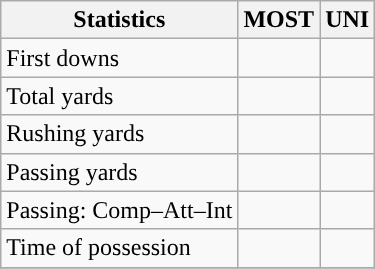<table class="wikitable" style="float: left;">
<tr>
<th>Statistics</th>
<th>MOST</th>
<th>UNI</th>
</tr>
<tr>
<td>First downs</td>
<td></td>
<td></td>
</tr>
<tr>
<td>Total yards</td>
<td></td>
<td></td>
</tr>
<tr>
<td>Rushing yards</td>
<td></td>
<td></td>
</tr>
<tr>
<td>Passing yards</td>
<td></td>
<td></td>
</tr>
<tr>
<td>Passing: Comp–Att–Int</td>
<td></td>
<td></td>
</tr>
<tr>
<td>Time of possession</td>
<td></td>
<td></td>
</tr>
<tr>
</tr>
</table>
